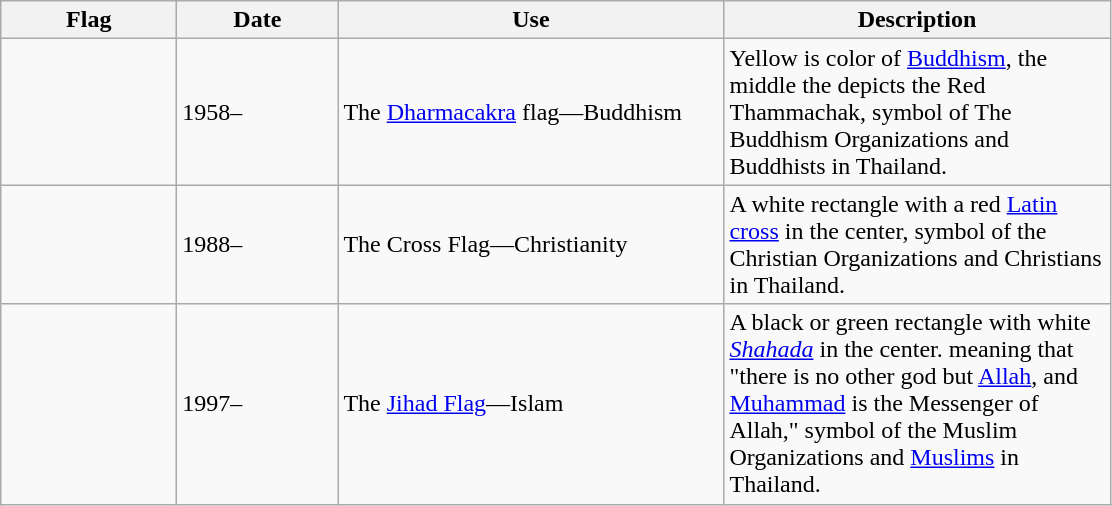<table class="wikitable">
<tr>
<th width="110">Flag</th>
<th width="100">Date</th>
<th width="250">Use</th>
<th width="250">Description</th>
</tr>
<tr>
<td></td>
<td>1958–</td>
<td>The <a href='#'>Dharmacakra</a> flag—Buddhism</td>
<td>Yellow is color of <a href='#'>Buddhism</a>, the middle the depicts the Red Thammachak, symbol of The Buddhism Organizations and Buddhists in Thailand.</td>
</tr>
<tr>
<td></td>
<td>1988–</td>
<td>The Cross Flag—Christianity</td>
<td>A white rectangle with a red <a href='#'>Latin cross</a> in the center, symbol of the Christian Organizations and Christians in Thailand.</td>
</tr>
<tr>
<td></td>
<td>1997–</td>
<td>The <a href='#'>Jihad Flag</a>—Islam</td>
<td>A black or green rectangle with white <em><a href='#'>Shahada</a></em> in the center. meaning that "there is no other god but <a href='#'>Allah</a>, and <a href='#'>Muhammad</a> is the Messenger of Allah," symbol of the Muslim Organizations and <a href='#'>Muslims</a> in Thailand.</td>
</tr>
</table>
